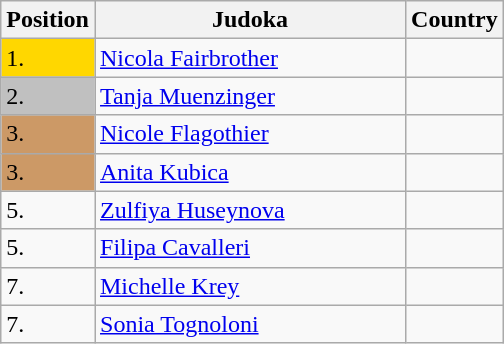<table class=wikitable>
<tr>
<th width=10>Position</th>
<th width=200>Judoka</th>
<th width=10>Country</th>
</tr>
<tr>
<td bgcolor=gold>1.</td>
<td><a href='#'>Nicola Fairbrother</a></td>
<td></td>
</tr>
<tr>
<td bgcolor=silver>2.</td>
<td><a href='#'>Tanja Muenzinger</a></td>
<td></td>
</tr>
<tr>
<td bgcolor=CC9966>3.</td>
<td><a href='#'>Nicole Flagothier</a></td>
<td></td>
</tr>
<tr>
<td bgcolor=CC9966>3.</td>
<td><a href='#'>Anita Kubica</a></td>
<td></td>
</tr>
<tr>
<td>5.</td>
<td><a href='#'>Zulfiya Huseynova</a></td>
<td></td>
</tr>
<tr>
<td>5.</td>
<td><a href='#'>Filipa Cavalleri</a></td>
<td></td>
</tr>
<tr>
<td>7.</td>
<td><a href='#'>Michelle Krey</a></td>
<td></td>
</tr>
<tr>
<td>7.</td>
<td><a href='#'>Sonia Tognoloni</a></td>
<td></td>
</tr>
</table>
